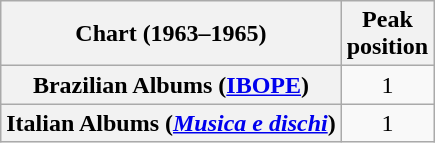<table class="wikitable sortable plainrowheaders" style="text-align:center">
<tr>
<th scope="col">Chart (1963–1965)</th>
<th scope="col">Peak<br>position</th>
</tr>
<tr>
<th scope="row">Brazilian Albums (<a href='#'>IBOPE</a>)</th>
<td>1</td>
</tr>
<tr>
<th scope="row">Italian Albums (<em><a href='#'>Musica e dischi</a></em>)</th>
<td>1</td>
</tr>
</table>
